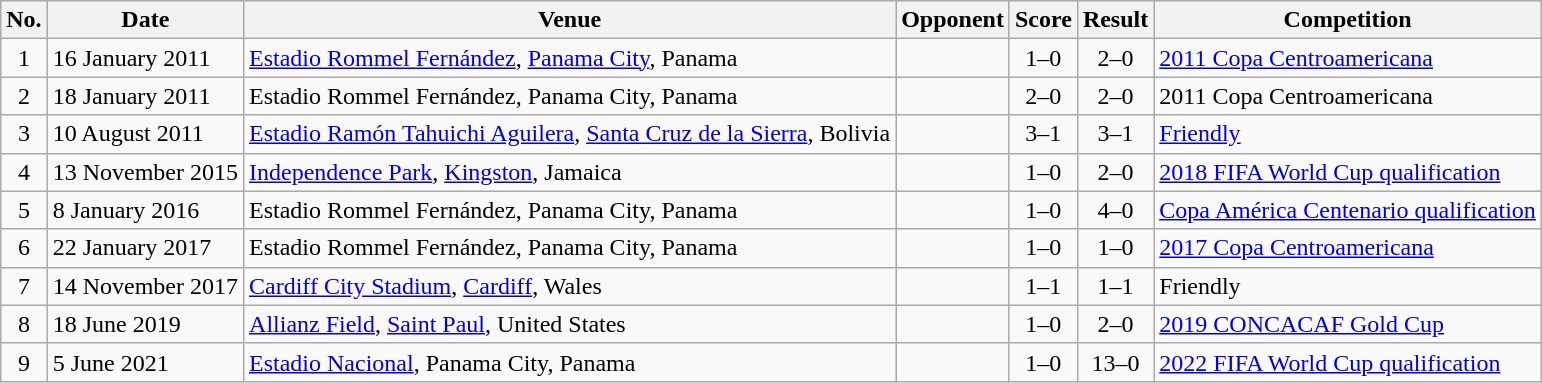<table class="wikitable sortable">
<tr>
<th scope="col">No.</th>
<th scope="col">Date</th>
<th scope="col">Venue</th>
<th scope="col">Opponent</th>
<th scope="col">Score</th>
<th scope="col">Result</th>
<th scope="col">Competition</th>
</tr>
<tr>
<td align="center">1</td>
<td>16 January 2011</td>
<td><a href='#'>Estadio Rommel Fernández</a>, <a href='#'>Panama City</a>, Panama</td>
<td></td>
<td align="center">1–0</td>
<td align="center">2–0</td>
<td><a href='#'>2011 Copa Centroamericana</a></td>
</tr>
<tr>
<td align="center">2</td>
<td>18 January 2011</td>
<td>Estadio Rommel Fernández, Panama City, Panama</td>
<td></td>
<td align="center">2–0</td>
<td align="center">2–0</td>
<td>2011 Copa Centroamericana</td>
</tr>
<tr>
<td align="center">3</td>
<td>10 August 2011</td>
<td><a href='#'>Estadio Ramón Tahuichi Aguilera</a>, <a href='#'>Santa Cruz de la Sierra</a>, Bolivia</td>
<td></td>
<td align="center">3–1</td>
<td align="center">3–1</td>
<td><a href='#'>Friendly</a></td>
</tr>
<tr>
<td align="center">4</td>
<td>13 November 2015</td>
<td><a href='#'>Independence Park</a>, <a href='#'>Kingston</a>, Jamaica</td>
<td></td>
<td align="center">1–0</td>
<td align="center">2–0</td>
<td><a href='#'>2018 FIFA World Cup qualification</a></td>
</tr>
<tr>
<td align="center">5</td>
<td>8 January 2016</td>
<td>Estadio Rommel Fernández, Panama City, Panama</td>
<td></td>
<td align="center">1–0</td>
<td align="center">4–0</td>
<td><a href='#'>Copa América Centenario qualification</a></td>
</tr>
<tr>
<td align="center">6</td>
<td>22 January 2017</td>
<td>Estadio Rommel Fernández, Panama City, Panama</td>
<td></td>
<td align="center">1–0</td>
<td align="center">1–0</td>
<td><a href='#'>2017 Copa Centroamericana</a></td>
</tr>
<tr>
<td align="center">7</td>
<td>14 November 2017</td>
<td><a href='#'>Cardiff City Stadium</a>, <a href='#'>Cardiff</a>, Wales</td>
<td></td>
<td align="center">1–1</td>
<td align="center">1–1</td>
<td>Friendly</td>
</tr>
<tr>
<td align="center">8</td>
<td>18 June 2019</td>
<td><a href='#'>Allianz Field</a>, <a href='#'>Saint Paul</a>, United States</td>
<td></td>
<td align="center">1–0</td>
<td align="center">2–0</td>
<td><a href='#'>2019 CONCACAF Gold Cup</a></td>
</tr>
<tr>
<td align="center">9</td>
<td rowspan="2">5 June 2021</td>
<td rowspan="2"><a href='#'>Estadio Nacional</a>, Panama City, Panama</td>
<td rowspan="2"></td>
<td align="center">1–0</td>
<td align=center rowspan="2">13–0</td>
<td rowspan="2"><a href='#'>2022 FIFA World Cup qualification</a></td>
</tr>
</table>
